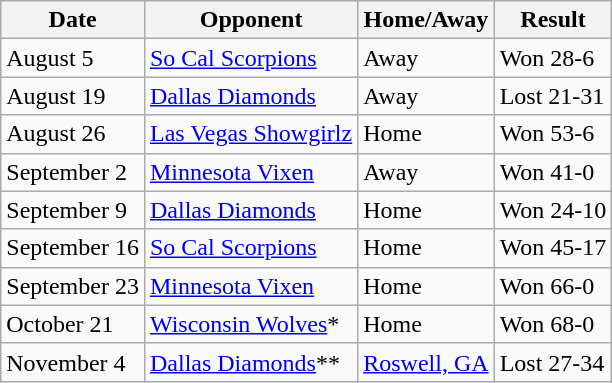<table class="wikitable">
<tr>
<th>Date</th>
<th>Opponent</th>
<th>Home/Away</th>
<th>Result</th>
</tr>
<tr>
<td>August 5</td>
<td><a href='#'>So Cal Scorpions</a></td>
<td>Away</td>
<td>Won 28-6</td>
</tr>
<tr>
<td>August 19</td>
<td><a href='#'>Dallas Diamonds</a></td>
<td>Away</td>
<td>Lost 21-31</td>
</tr>
<tr>
<td>August 26</td>
<td><a href='#'>Las Vegas Showgirlz</a></td>
<td>Home</td>
<td>Won 53-6</td>
</tr>
<tr>
<td>September 2</td>
<td><a href='#'>Minnesota Vixen</a></td>
<td>Away</td>
<td>Won 41-0</td>
</tr>
<tr>
<td>September 9</td>
<td><a href='#'>Dallas Diamonds</a></td>
<td>Home</td>
<td>Won 24-10</td>
</tr>
<tr>
<td>September 16</td>
<td><a href='#'>So Cal Scorpions</a></td>
<td>Home</td>
<td>Won 45-17</td>
</tr>
<tr>
<td>September 23</td>
<td><a href='#'>Minnesota Vixen</a></td>
<td>Home</td>
<td>Won 66-0</td>
</tr>
<tr>
<td>October 21</td>
<td><a href='#'>Wisconsin Wolves</a>*</td>
<td>Home</td>
<td>Won 68-0</td>
</tr>
<tr>
<td>November 4</td>
<td><a href='#'>Dallas Diamonds</a>**</td>
<td><a href='#'>Roswell, GA</a></td>
<td>Lost 27-34</td>
</tr>
</table>
